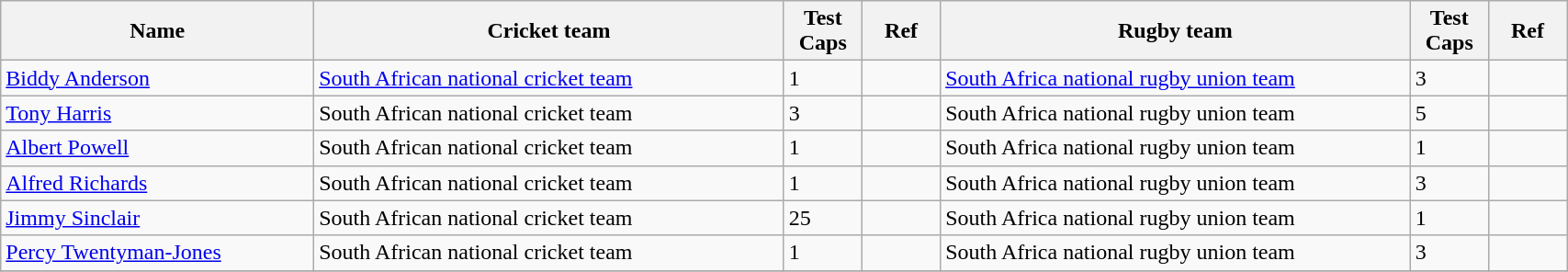<table class=wikitable width=90%>
<tr>
<th width=20%>Name</th>
<th width=30%>Cricket team</th>
<th width=5%>Test Caps</th>
<th width=5%>Ref</th>
<th width=30%>Rugby team</th>
<th width=5%>Test Caps</th>
<th width=5%>Ref</th>
</tr>
<tr>
<td><a href='#'>Biddy Anderson</a></td>
<td><a href='#'>South African national cricket team</a></td>
<td>1</td>
<td></td>
<td><a href='#'>South Africa national rugby union team</a></td>
<td>3</td>
<td></td>
</tr>
<tr>
<td><a href='#'>Tony Harris</a></td>
<td>South African national cricket team</td>
<td>3</td>
<td></td>
<td>South Africa national rugby union team</td>
<td>5</td>
<td></td>
</tr>
<tr>
<td><a href='#'>Albert Powell</a></td>
<td>South African national cricket team</td>
<td>1</td>
<td></td>
<td>South Africa national rugby union team</td>
<td>1</td>
<td></td>
</tr>
<tr>
<td><a href='#'>Alfred Richards</a></td>
<td>South African national cricket team</td>
<td>1</td>
<td></td>
<td>South Africa national rugby union team</td>
<td>3</td>
<td></td>
</tr>
<tr>
<td><a href='#'>Jimmy Sinclair</a></td>
<td>South African national cricket team</td>
<td>25</td>
<td></td>
<td>South Africa national rugby union team</td>
<td>1</td>
<td></td>
</tr>
<tr>
<td><a href='#'>Percy Twentyman-Jones</a></td>
<td>South African national cricket team</td>
<td>1</td>
<td></td>
<td>South Africa national rugby union team</td>
<td>3</td>
<td></td>
</tr>
<tr>
</tr>
</table>
